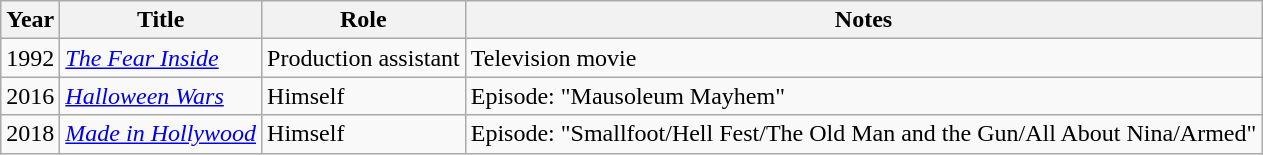<table class="wikitable">
<tr>
<th>Year</th>
<th>Title</th>
<th>Role</th>
<th>Notes</th>
</tr>
<tr>
<td>1992</td>
<td><em><a href='#'>The Fear Inside</a></em></td>
<td>Production assistant</td>
<td>Television movie</td>
</tr>
<tr>
<td>2016</td>
<td><em><a href='#'>Halloween Wars</a></em></td>
<td>Himself</td>
<td>Episode: "Mausoleum Mayhem"</td>
</tr>
<tr>
<td>2018</td>
<td><em><a href='#'>Made in Hollywood</a></em></td>
<td>Himself</td>
<td>Episode: "Smallfoot/Hell Fest/The Old Man and the Gun/All About Nina/Armed"</td>
</tr>
</table>
